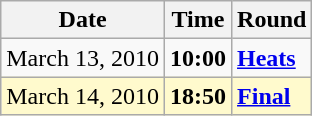<table class="wikitable">
<tr>
<th>Date</th>
<th>Time</th>
<th>Round</th>
</tr>
<tr>
<td>March 13, 2010</td>
<td><strong>10:00</strong></td>
<td><strong><a href='#'>Heats</a></strong></td>
</tr>
<tr style=background:lemonchiffon>
<td>March 14, 2010</td>
<td><strong>18:50</strong></td>
<td><strong><a href='#'>Final</a></strong></td>
</tr>
</table>
